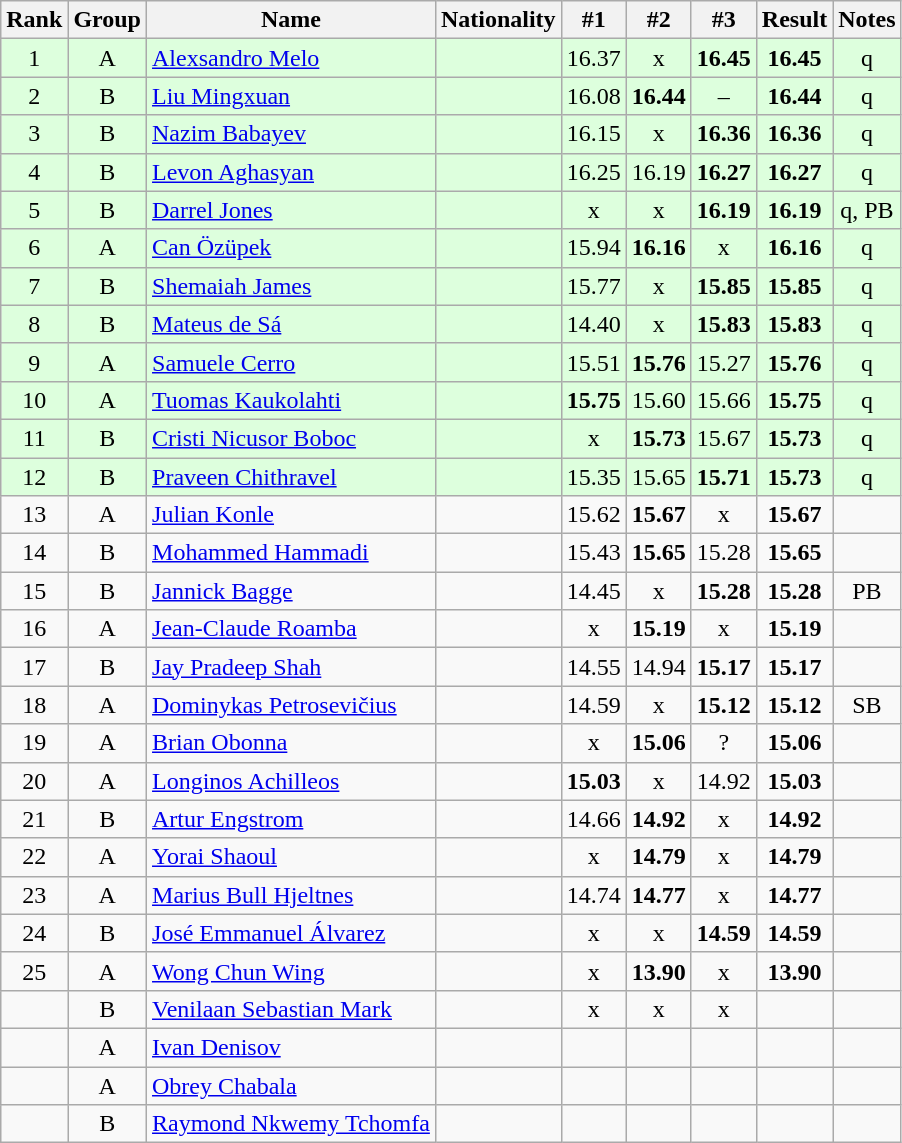<table class="wikitable sortable" style="text-align:center">
<tr>
<th>Rank</th>
<th>Group</th>
<th>Name</th>
<th>Nationality</th>
<th>#1</th>
<th>#2</th>
<th>#3</th>
<th>Result</th>
<th>Notes</th>
</tr>
<tr bgcolor=ddffdd>
<td>1</td>
<td>A</td>
<td align=left><a href='#'>Alexsandro Melo</a></td>
<td align=left></td>
<td>16.37</td>
<td>x</td>
<td><strong>16.45</strong></td>
<td><strong>16.45</strong></td>
<td>q</td>
</tr>
<tr bgcolor=ddffdd>
<td>2</td>
<td>B</td>
<td align=left><a href='#'>Liu Mingxuan</a></td>
<td align=left></td>
<td>16.08</td>
<td><strong>16.44</strong></td>
<td>–</td>
<td><strong>16.44</strong></td>
<td>q</td>
</tr>
<tr bgcolor=ddffdd>
<td>3</td>
<td>B</td>
<td align=left><a href='#'>Nazim Babayev</a></td>
<td align=left></td>
<td>16.15</td>
<td>x</td>
<td><strong>16.36</strong></td>
<td><strong>16.36</strong></td>
<td>q</td>
</tr>
<tr bgcolor=ddffdd>
<td>4</td>
<td>B</td>
<td align=left><a href='#'>Levon Aghasyan</a></td>
<td align=left></td>
<td>16.25</td>
<td>16.19</td>
<td><strong>16.27</strong></td>
<td><strong>16.27</strong></td>
<td>q</td>
</tr>
<tr bgcolor=ddffdd>
<td>5</td>
<td>B</td>
<td align=left><a href='#'>Darrel Jones</a></td>
<td align=left></td>
<td>x</td>
<td>x</td>
<td><strong>16.19</strong></td>
<td><strong>16.19</strong></td>
<td>q, PB</td>
</tr>
<tr bgcolor=ddffdd>
<td>6</td>
<td>A</td>
<td align=left><a href='#'>Can Özüpek</a></td>
<td align=left></td>
<td>15.94</td>
<td><strong>16.16</strong></td>
<td>x</td>
<td><strong>16.16</strong></td>
<td>q</td>
</tr>
<tr bgcolor=ddffdd>
<td>7</td>
<td>B</td>
<td align=left><a href='#'>Shemaiah James</a></td>
<td align=left></td>
<td>15.77</td>
<td>x</td>
<td><strong>15.85</strong></td>
<td><strong>15.85</strong></td>
<td>q</td>
</tr>
<tr bgcolor=ddffdd>
<td>8</td>
<td>B</td>
<td align=left><a href='#'>Mateus de Sá</a></td>
<td align=left></td>
<td>14.40</td>
<td>x</td>
<td><strong>15.83</strong></td>
<td><strong>15.83</strong></td>
<td>q</td>
</tr>
<tr bgcolor=ddffdd>
<td>9</td>
<td>A</td>
<td align=left><a href='#'>Samuele Cerro</a></td>
<td align=left></td>
<td>15.51</td>
<td><strong>15.76</strong></td>
<td>15.27</td>
<td><strong>15.76</strong></td>
<td>q</td>
</tr>
<tr bgcolor=ddffdd>
<td>10</td>
<td>A</td>
<td align=left><a href='#'>Tuomas Kaukolahti</a></td>
<td align=left></td>
<td><strong>15.75</strong></td>
<td>15.60</td>
<td>15.66</td>
<td><strong>15.75</strong></td>
<td>q</td>
</tr>
<tr bgcolor=ddffdd>
<td>11</td>
<td>B</td>
<td align=left><a href='#'>Cristi Nicusor Boboc</a></td>
<td align=left></td>
<td>x</td>
<td><strong>15.73</strong></td>
<td>15.67</td>
<td><strong>15.73</strong></td>
<td>q</td>
</tr>
<tr bgcolor=ddffdd>
<td>12</td>
<td>B</td>
<td align=left><a href='#'>Praveen Chithravel</a></td>
<td align=left></td>
<td>15.35</td>
<td>15.65</td>
<td><strong>15.71</strong></td>
<td><strong>15.73</strong></td>
<td>q</td>
</tr>
<tr>
<td>13</td>
<td>A</td>
<td align=left><a href='#'>Julian Konle</a></td>
<td align=left></td>
<td>15.62</td>
<td><strong>15.67</strong></td>
<td>x</td>
<td><strong>15.67</strong></td>
<td></td>
</tr>
<tr>
<td>14</td>
<td>B</td>
<td align=left><a href='#'>Mohammed Hammadi</a></td>
<td align=left></td>
<td>15.43</td>
<td><strong>15.65</strong></td>
<td>15.28</td>
<td><strong>15.65</strong></td>
<td></td>
</tr>
<tr>
<td>15</td>
<td>B</td>
<td align=left><a href='#'>Jannick Bagge</a></td>
<td align=left></td>
<td>14.45</td>
<td>x</td>
<td><strong>15.28</strong></td>
<td><strong>15.28</strong></td>
<td>PB</td>
</tr>
<tr>
<td>16</td>
<td>A</td>
<td align=left><a href='#'>Jean-Claude Roamba</a></td>
<td align=left></td>
<td>x</td>
<td><strong>15.19</strong></td>
<td>x</td>
<td><strong>15.19</strong></td>
<td></td>
</tr>
<tr>
<td>17</td>
<td>B</td>
<td align=left><a href='#'>Jay Pradeep Shah</a></td>
<td align=left></td>
<td>14.55</td>
<td>14.94</td>
<td><strong>15.17</strong></td>
<td><strong>15.17</strong></td>
<td></td>
</tr>
<tr>
<td>18</td>
<td>A</td>
<td align=left><a href='#'>Dominykas Petrosevičius</a></td>
<td align=left></td>
<td>14.59</td>
<td>x</td>
<td><strong>15.12</strong></td>
<td><strong>15.12</strong></td>
<td>SB</td>
</tr>
<tr>
<td>19</td>
<td>A</td>
<td align=left><a href='#'>Brian Obonna</a></td>
<td align=left></td>
<td>x</td>
<td><strong>15.06</strong></td>
<td>?</td>
<td><strong>15.06</strong></td>
<td></td>
</tr>
<tr>
<td>20</td>
<td>A</td>
<td align=left><a href='#'>Longinos Achilleos</a></td>
<td align=left></td>
<td><strong>15.03</strong></td>
<td>x</td>
<td>14.92</td>
<td><strong>15.03</strong></td>
<td></td>
</tr>
<tr>
<td>21</td>
<td>B</td>
<td align=left><a href='#'>Artur Engstrom</a></td>
<td align=left></td>
<td>14.66</td>
<td><strong>14.92</strong></td>
<td>x</td>
<td><strong>14.92</strong></td>
<td></td>
</tr>
<tr>
<td>22</td>
<td>A</td>
<td align=left><a href='#'>Yorai Shaoul</a></td>
<td align=left></td>
<td>x</td>
<td><strong>14.79</strong></td>
<td>x</td>
<td><strong>14.79</strong></td>
<td></td>
</tr>
<tr>
<td>23</td>
<td>A</td>
<td align=left><a href='#'>Marius Bull Hjeltnes</a></td>
<td align=left></td>
<td>14.74</td>
<td><strong>14.77</strong></td>
<td>x</td>
<td><strong>14.77</strong></td>
<td></td>
</tr>
<tr>
<td>24</td>
<td>B</td>
<td align=left><a href='#'>José Emmanuel Álvarez</a></td>
<td align=left></td>
<td>x</td>
<td>x</td>
<td><strong>14.59</strong></td>
<td><strong>14.59</strong></td>
<td></td>
</tr>
<tr>
<td>25</td>
<td>A</td>
<td align=left><a href='#'>Wong Chun Wing</a></td>
<td align=left></td>
<td>x</td>
<td><strong>13.90</strong></td>
<td>x</td>
<td><strong>13.90</strong></td>
<td></td>
</tr>
<tr>
<td></td>
<td>B</td>
<td align=left><a href='#'>Venilaan Sebastian Mark</a></td>
<td align=left></td>
<td>x</td>
<td>x</td>
<td>x</td>
<td><strong></strong></td>
<td></td>
</tr>
<tr>
<td></td>
<td>A</td>
<td align=left><a href='#'>Ivan Denisov</a></td>
<td align=left></td>
<td></td>
<td></td>
<td></td>
<td><strong></strong></td>
<td></td>
</tr>
<tr>
<td></td>
<td>A</td>
<td align=left><a href='#'>Obrey Chabala</a></td>
<td align=left></td>
<td></td>
<td></td>
<td></td>
<td><strong></strong></td>
<td></td>
</tr>
<tr>
<td></td>
<td>B</td>
<td align=left><a href='#'>Raymond Nkwemy Tchomfa</a></td>
<td align=left></td>
<td></td>
<td></td>
<td></td>
<td><strong></strong></td>
<td></td>
</tr>
</table>
